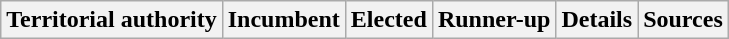<table class="wikitable sortable" style="text-align:left">
<tr>
<th>Territorial authority</th>
<th>Incumbent</th>
<th>Elected</th>
<th>Runner-up</th>
<th>Details</th>
<th>Sources<br>
































































</th>
</tr>
</table>
